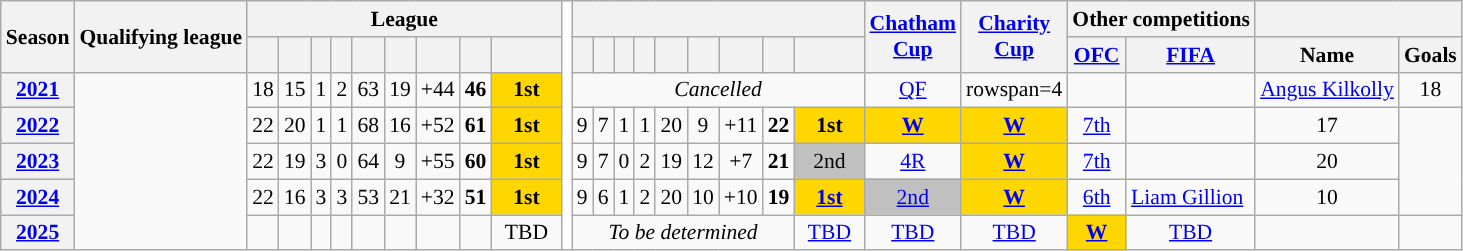<table class="wikitable" style="font-size:90%; text-align:center;">
<tr>
<th rowspan=2>Season</th>
<th rowspan=2>Qualifying league</th>
<th colspan=9>League</th>
<th style="background:white" rowspan=8></th>
<th colspan=9></th>
<th rowspan=2><a href='#'>Chatham<br>Cup</a></th>
<th rowspan=2><a href='#'>Charity<br>Cup</a></th>
<th colspan=2>Other competitions</th>
<th colspan=2></th>
</tr>
<tr>
<th></th>
<th></th>
<th></th>
<th></th>
<th></th>
<th></th>
<th></th>
<th></th>
<th width=40px></th>
<th></th>
<th></th>
<th></th>
<th></th>
<th></th>
<th></th>
<th></th>
<th></th>
<th width=40px></th>
<th><a href='#'>OFC</a></th>
<th><a href='#'>FIFA</a></th>
<th>Name</th>
<th>Goals</th>
</tr>
<tr>
<th><a href='#'>2021</a></th>
<td rowspan=10></td>
<td>18</td>
<td>15</td>
<td>1</td>
<td>2</td>
<td>63</td>
<td>19</td>
<td>+44</td>
<td><strong>46</strong></td>
<td style="background:gold;"><strong>1st</strong></td>
<td colspan=9><em>Cancelled</em></td>
<td><a href='#'>QF</a></td>
<td>rowspan=4 </td>
<td></td>
<td></td>
<td align=left> <a href='#'>Angus Kilkolly</a></td>
<td>18</td>
</tr>
<tr>
<th><a href='#'>2022</a></th>
<td>22</td>
<td>20</td>
<td>1</td>
<td>1</td>
<td>68</td>
<td>16</td>
<td>+52</td>
<td><strong>61</strong></td>
<td style="background:gold;"><strong>1st</strong></td>
<td>9</td>
<td>7</td>
<td>1</td>
<td>1</td>
<td>20</td>
<td>9</td>
<td>+11</td>
<td><strong>22</strong></td>
<td style="background:gold;"><strong>1st</strong></td>
<td style="background:gold;"><strong><a href='#'>W</a></strong></td>
<td style="background:gold;"><strong><a href='#'>W</a></strong></td>
<td><a href='#'>7th</a></td>
<td style=text-align:left></td>
<td>17</td>
</tr>
<tr>
<th><a href='#'>2023</a></th>
<td>22</td>
<td>19</td>
<td>3</td>
<td>0</td>
<td>64</td>
<td>9</td>
<td>+55</td>
<td><strong>60</strong></td>
<td style="background:gold;"><strong>1st</strong></td>
<td>9</td>
<td>7</td>
<td>0</td>
<td>2</td>
<td>19</td>
<td>12</td>
<td>+7</td>
<td><strong>21</strong></td>
<td style="background:silver;">2nd</td>
<td><a href='#'>4R</a></td>
<td style="background:gold;"><strong><a href='#'>W</a></strong></td>
<td><a href='#'>7th</a></td>
<td align=left></td>
<td>20</td>
</tr>
<tr>
<th><a href='#'>2024</a></th>
<td>22</td>
<td>16</td>
<td>3</td>
<td>3</td>
<td>53</td>
<td>21</td>
<td>+32</td>
<td><strong>51</strong></td>
<td style="background:gold;"><strong>1st</strong></td>
<td>9</td>
<td>6</td>
<td>1</td>
<td>2</td>
<td>20</td>
<td>10</td>
<td>+10</td>
<td><strong>19</strong></td>
<td style="background:gold;"><strong><a href='#'>1st</a></strong></td>
<td style="background:silver;"><a href='#'>2nd</a></td>
<td style="background:gold;"><strong><a href='#'>W</a></strong></td>
<td><a href='#'>6th</a></td>
<td align=left> <a href='#'>Liam Gillion</a></td>
<td>10</td>
</tr>
<tr>
<th><a href='#'>2025</a></th>
<td></td>
<td></td>
<td></td>
<td></td>
<td></td>
<td></td>
<td></td>
<td></td>
<td>TBD</td>
<td colspan=8><em>To be determined</em></td>
<td><a href='#'>TBD</a></td>
<td><a href='#'>TBD</a></td>
<td><a href='#'>TBD</a></td>
<td style="background:gold;"><strong><a href='#'>W</a></strong></td>
<td><a href='#'>TBD</a></td>
<td align=left></td>
<td></td>
</tr>
</table>
